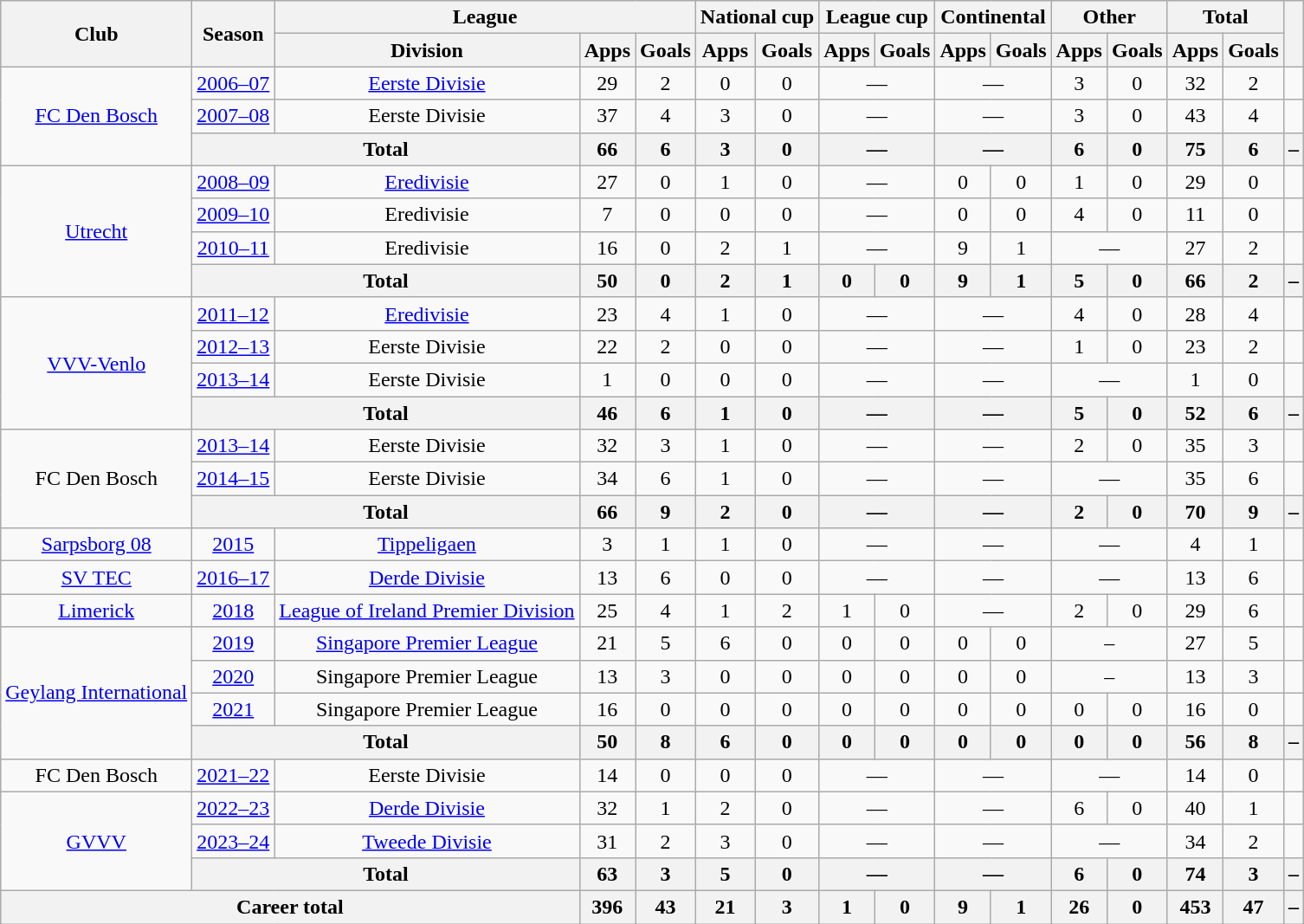<table class="wikitable" style="text-align: center">
<tr>
<th rowspan="2">Club</th>
<th rowspan="2">Season</th>
<th colspan="3">League</th>
<th colspan="2">National cup</th>
<th colspan="2">League cup</th>
<th colspan="2">Continental</th>
<th colspan="2">Other</th>
<th colspan="2">Total</th>
<th rowspan="2"></th>
</tr>
<tr>
<th>Division</th>
<th>Apps</th>
<th>Goals</th>
<th>Apps</th>
<th>Goals</th>
<th>Apps</th>
<th>Goals</th>
<th>Apps</th>
<th>Goals</th>
<th>Apps</th>
<th>Goals</th>
<th>Apps</th>
<th>Goals</th>
</tr>
<tr>
<td rowspan="3"><a href='#'>FC Den Bosch</a></td>
<td><a href='#'>2006–07</a></td>
<td><a href='#'>Eerste Divisie</a></td>
<td>29</td>
<td>2</td>
<td>0</td>
<td>0</td>
<td colspan="2">—</td>
<td colspan="2">—</td>
<td>3</td>
<td>0</td>
<td>32</td>
<td>2</td>
<td></td>
</tr>
<tr>
<td><a href='#'>2007–08</a></td>
<td>Eerste Divisie</td>
<td>37</td>
<td>4</td>
<td>3</td>
<td>0</td>
<td colspan="2">—</td>
<td colspan="2">—</td>
<td>3</td>
<td>0</td>
<td>43</td>
<td>4</td>
<td></td>
</tr>
<tr>
<th colspan="2">Total</th>
<th>66</th>
<th>6</th>
<th>3</th>
<th>0</th>
<th colspan="2">—</th>
<th colspan="2">—</th>
<th>6</th>
<th>0</th>
<th>75</th>
<th>6</th>
<th>–</th>
</tr>
<tr>
<td rowspan="4"><a href='#'>Utrecht</a></td>
<td><a href='#'>2008–09</a></td>
<td><a href='#'>Eredivisie</a></td>
<td>27</td>
<td>0</td>
<td>1</td>
<td>0</td>
<td colspan="2">—</td>
<td>0</td>
<td>0</td>
<td>1</td>
<td>0</td>
<td>29</td>
<td>0</td>
<td></td>
</tr>
<tr>
<td><a href='#'>2009–10</a></td>
<td>Eredivisie</td>
<td>7</td>
<td>0</td>
<td>0</td>
<td>0</td>
<td colspan="2">—</td>
<td>0</td>
<td>0</td>
<td>4</td>
<td>0</td>
<td>11</td>
<td>0</td>
<td></td>
</tr>
<tr>
<td><a href='#'>2010–11</a></td>
<td>Eredivisie</td>
<td>16</td>
<td>0</td>
<td>2</td>
<td>1</td>
<td colspan="2">—</td>
<td>9</td>
<td>1</td>
<td colspan="2">—</td>
<td>27</td>
<td>2</td>
<td></td>
</tr>
<tr>
<th colspan="2">Total</th>
<th>50</th>
<th>0</th>
<th>2</th>
<th>1</th>
<th>0</th>
<th>0</th>
<th>9</th>
<th>1</th>
<th>5</th>
<th>0</th>
<th>66</th>
<th>2</th>
<th>–</th>
</tr>
<tr>
<td rowspan="4"><a href='#'>VVV-Venlo</a></td>
<td><a href='#'>2011–12</a></td>
<td><a href='#'>Eredivisie</a></td>
<td>23</td>
<td>4</td>
<td>1</td>
<td>0</td>
<td colspan="2">—</td>
<td colspan="2">—</td>
<td>4</td>
<td>0</td>
<td>28</td>
<td>4</td>
<td></td>
</tr>
<tr>
<td><a href='#'>2012–13</a></td>
<td>Eerste Divisie</td>
<td>22</td>
<td>2</td>
<td>0</td>
<td>0</td>
<td colspan="2">—</td>
<td colspan="2">—</td>
<td>1</td>
<td>0</td>
<td>23</td>
<td>2</td>
<td></td>
</tr>
<tr>
<td><a href='#'>2013–14</a></td>
<td>Eerste Divisie</td>
<td>1</td>
<td>0</td>
<td>0</td>
<td>0</td>
<td colspan="2">—</td>
<td colspan="2">—</td>
<td colspan="2">—</td>
<td>1</td>
<td>0</td>
<td></td>
</tr>
<tr>
<th colspan="2">Total</th>
<th>46</th>
<th>6</th>
<th>1</th>
<th>0</th>
<th colspan="2">—</th>
<th colspan="2">—</th>
<th>5</th>
<th>0</th>
<th>52</th>
<th>6</th>
<th>–</th>
</tr>
<tr>
<td rowspan="3">FC Den Bosch</td>
<td><a href='#'>2013–14</a></td>
<td>Eerste Divisie</td>
<td>32</td>
<td>3</td>
<td>1</td>
<td>0</td>
<td colspan="2">—</td>
<td colspan="2">—</td>
<td>2</td>
<td>0</td>
<td>35</td>
<td>3</td>
<td></td>
</tr>
<tr>
<td><a href='#'>2014–15</a></td>
<td>Eerste Divisie</td>
<td>34</td>
<td>6</td>
<td>1</td>
<td>0</td>
<td colspan="2">—</td>
<td colspan="2">—</td>
<td colspan="2">—</td>
<td>35</td>
<td>6</td>
<td></td>
</tr>
<tr>
<th colspan="2">Total</th>
<th>66</th>
<th>9</th>
<th>2</th>
<th>0</th>
<th colspan="2">—</th>
<th colspan="2">—</th>
<th>2</th>
<th>0</th>
<th>70</th>
<th>9</th>
<th>–</th>
</tr>
<tr>
<td><a href='#'>Sarpsborg 08</a></td>
<td><a href='#'>2015</a></td>
<td><a href='#'>Tippeligaen</a></td>
<td>3</td>
<td>1</td>
<td>1</td>
<td>0</td>
<td colspan="2">—</td>
<td colspan="2">—</td>
<td colspan="2">—</td>
<td>4</td>
<td>1</td>
<td></td>
</tr>
<tr>
<td><a href='#'>SV TEC</a></td>
<td><a href='#'>2016–17</a></td>
<td><a href='#'>Derde Divisie</a></td>
<td>13</td>
<td>6</td>
<td>0</td>
<td>0</td>
<td colspan="2">—</td>
<td colspan="2">—</td>
<td colspan="2">—</td>
<td>13</td>
<td>6</td>
<td></td>
</tr>
<tr>
<td><a href='#'>Limerick</a></td>
<td><a href='#'>2018</a></td>
<td><a href='#'>League of Ireland Premier Division</a></td>
<td>25</td>
<td>4</td>
<td>1</td>
<td>2</td>
<td>1</td>
<td>0</td>
<td colspan="2">—</td>
<td>2</td>
<td>0</td>
<td>29</td>
<td>6</td>
<td></td>
</tr>
<tr>
<td rowspan="4"><a href='#'>Geylang International</a></td>
<td><a href='#'>2019</a></td>
<td><a href='#'>Singapore Premier League</a></td>
<td>21</td>
<td>5</td>
<td>6</td>
<td>0</td>
<td>0</td>
<td>0</td>
<td>0</td>
<td>0</td>
<td colspan="2">–</td>
<td>27</td>
<td>5</td>
<td></td>
</tr>
<tr>
<td><a href='#'>2020</a></td>
<td>Singapore Premier League</td>
<td>13</td>
<td>3</td>
<td>0</td>
<td>0</td>
<td>0</td>
<td>0</td>
<td>0</td>
<td>0</td>
<td colspan="2">–</td>
<td>13</td>
<td>3</td>
<td></td>
</tr>
<tr>
<td><a href='#'>2021</a></td>
<td>Singapore Premier League</td>
<td>16</td>
<td>0</td>
<td>0</td>
<td>0</td>
<td>0</td>
<td>0</td>
<td>0</td>
<td>0</td>
<td>0</td>
<td>0</td>
<td>16</td>
<td>0</td>
<td></td>
</tr>
<tr>
<th colspan="2">Total</th>
<th>50</th>
<th>8</th>
<th>6</th>
<th>0</th>
<th>0</th>
<th>0</th>
<th>0</th>
<th>0</th>
<th>0</th>
<th>0</th>
<th>56</th>
<th>8</th>
<th>–</th>
</tr>
<tr>
<td>FC Den Bosch</td>
<td><a href='#'>2021–22</a></td>
<td>Eerste Divisie</td>
<td>14</td>
<td>0</td>
<td>0</td>
<td>0</td>
<td colspan="2">—</td>
<td colspan="2">—</td>
<td colspan="2">—</td>
<td>14</td>
<td>0</td>
<td></td>
</tr>
<tr>
<td rowspan="3"><a href='#'>GVVV</a></td>
<td><a href='#'>2022–23</a></td>
<td><a href='#'>Derde Divisie</a></td>
<td>32</td>
<td>1</td>
<td>2</td>
<td>0</td>
<td colspan="2">—</td>
<td colspan="2">—</td>
<td>6</td>
<td>0</td>
<td>40</td>
<td>1</td>
<td></td>
</tr>
<tr>
<td><a href='#'>2023–24</a></td>
<td><a href='#'>Tweede Divisie</a></td>
<td>31</td>
<td>2</td>
<td>3</td>
<td>0</td>
<td colspan="2">—</td>
<td colspan="2">—</td>
<td colspan="2">—</td>
<td>34</td>
<td>2</td>
<td></td>
</tr>
<tr>
<th colspan="2">Total</th>
<th>63</th>
<th>3</th>
<th>5</th>
<th>0</th>
<th colspan="2">—</th>
<th colspan="2">—</th>
<th>6</th>
<th>0</th>
<th>74</th>
<th>3</th>
<th>–</th>
</tr>
<tr>
<th colspan="3">Career total</th>
<th>396</th>
<th>43</th>
<th>21</th>
<th>3</th>
<th>1</th>
<th>0</th>
<th>9</th>
<th>1</th>
<th>26</th>
<th>0</th>
<th>453</th>
<th>47</th>
<th>–</th>
</tr>
</table>
